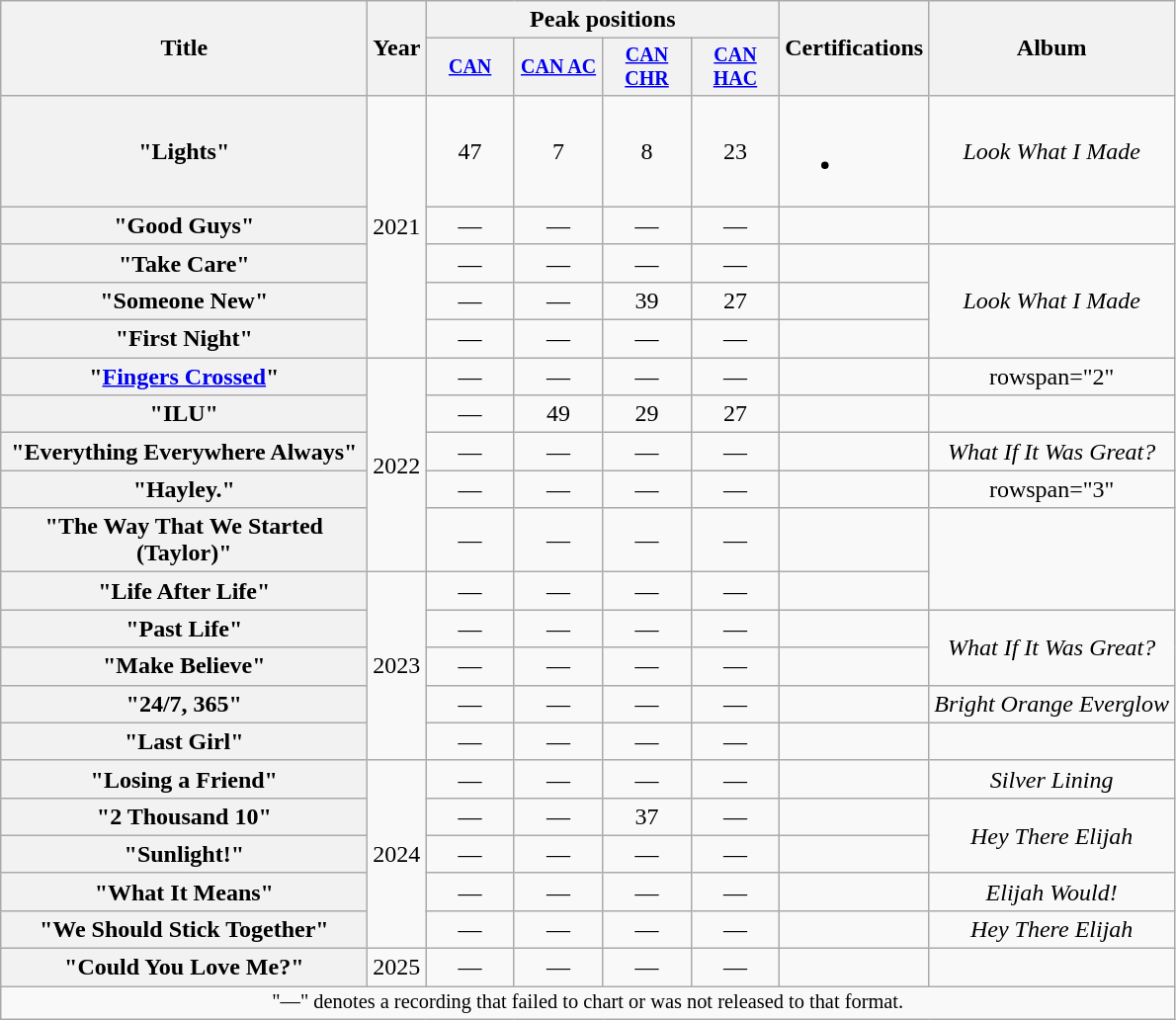<table class="wikitable plainrowheaders" style="text-align:center;">
<tr>
<th rowspan="2" style="width:15em;">Title</th>
<th rowspan="2">Year</th>
<th colspan="4">Peak positions</th>
<th rowspan="2">Certifications</th>
<th rowspan="2">Album</th>
</tr>
<tr style="font-size:smaller;">
<th style="width:4em;"><a href='#'>CAN</a><br></th>
<th style="width:4em;"><a href='#'>CAN AC</a></th>
<th style="width:4em;"><a href='#'>CAN CHR</a></th>
<th style="width:4em;"><a href='#'>CAN HAC</a></th>
</tr>
<tr>
<th scope="row">"Lights"</th>
<td rowspan="5">2021</td>
<td>47</td>
<td>7</td>
<td>8</td>
<td>23</td>
<td><br><ul><li></li></ul></td>
<td><em>Look What I Made</em></td>
</tr>
<tr>
<th scope="row">"Good Guys"</th>
<td>—</td>
<td>—</td>
<td>—</td>
<td>—</td>
<td></td>
<td></td>
</tr>
<tr>
<th scope="row">"Take Care"</th>
<td>—</td>
<td>—</td>
<td>—</td>
<td>—</td>
<td></td>
<td rowspan="3"><em>Look What I Made</em></td>
</tr>
<tr>
<th scope="row">"Someone New"</th>
<td>—</td>
<td>—</td>
<td>39</td>
<td>27</td>
<td></td>
</tr>
<tr>
<th scope="row">"First Night"<br></th>
<td>—</td>
<td>—</td>
<td>—</td>
<td>—</td>
<td></td>
</tr>
<tr>
<th scope="row">"<a href='#'>Fingers Crossed</a>"</th>
<td rowspan="5">2022</td>
<td>—</td>
<td>—</td>
<td>—</td>
<td>—</td>
<td></td>
<td>rowspan="2" </td>
</tr>
<tr>
<th scope="row">"ILU"</th>
<td>—</td>
<td>49</td>
<td>29</td>
<td>27</td>
<td></td>
</tr>
<tr>
<th scope="row">"Everything Everywhere Always"</th>
<td>—</td>
<td>—</td>
<td>—</td>
<td>—</td>
<td></td>
<td><em>What If It Was Great?</em></td>
</tr>
<tr>
<th scope="row">"Hayley."<br></th>
<td>—</td>
<td>—</td>
<td>—</td>
<td>—</td>
<td></td>
<td>rowspan="3" </td>
</tr>
<tr>
<th scope="row">"The Way That We Started (Taylor)"</th>
<td>—</td>
<td>—</td>
<td>—</td>
<td>—</td>
<td></td>
</tr>
<tr>
<th scope="row">"Life After Life"</th>
<td rowspan="5">2023</td>
<td>—</td>
<td>—</td>
<td>—</td>
<td>—</td>
<td></td>
</tr>
<tr>
<th scope="row">"Past Life"</th>
<td>—</td>
<td>—</td>
<td>—</td>
<td>—</td>
<td></td>
<td rowspan="2"><em>What If It Was Great?</em></td>
</tr>
<tr>
<th scope="row">"Make Believe"</th>
<td>—</td>
<td>—</td>
<td>—</td>
<td>—</td>
<td></td>
</tr>
<tr>
<th scope="row">"24/7, 365"</th>
<td>—</td>
<td>—</td>
<td>—</td>
<td>—</td>
<td></td>
<td><em>Bright Orange Everglow</em></td>
</tr>
<tr>
<th scope="row">"Last Girl"<br></th>
<td>—</td>
<td>—</td>
<td>—</td>
<td>—</td>
<td></td>
<td></td>
</tr>
<tr>
<th scope="row">"Losing a Friend"</th>
<td rowspan="5">2024</td>
<td>—</td>
<td>—</td>
<td>—</td>
<td>—</td>
<td></td>
<td><em>Silver Lining</em></td>
</tr>
<tr>
<th scope="row">"2 Thousand 10"</th>
<td>—</td>
<td>—</td>
<td>37</td>
<td>—</td>
<td></td>
<td rowspan="2"><em>Hey There Elijah</em></td>
</tr>
<tr>
<th scope="row">"Sunlight!"</th>
<td>—</td>
<td>—</td>
<td>—</td>
<td>—</td>
<td></td>
</tr>
<tr>
<th scope="row">"What It Means"</th>
<td>—</td>
<td>—</td>
<td>—</td>
<td>—</td>
<td></td>
<td><em>Elijah Would!</em></td>
</tr>
<tr>
<th scope="row">"We Should Stick Together"</th>
<td>—</td>
<td>—</td>
<td>—</td>
<td>—</td>
<td></td>
<td><em>Hey There Elijah</em></td>
</tr>
<tr>
<th scope="row">"Could You Love Me?"</th>
<td>2025</td>
<td>—</td>
<td>—</td>
<td>—</td>
<td>—</td>
<td></td>
<td></td>
</tr>
<tr>
<td colspan="8" style="font-size:85%;">"—" denotes a recording that failed to chart or was not released to that format.</td>
</tr>
</table>
